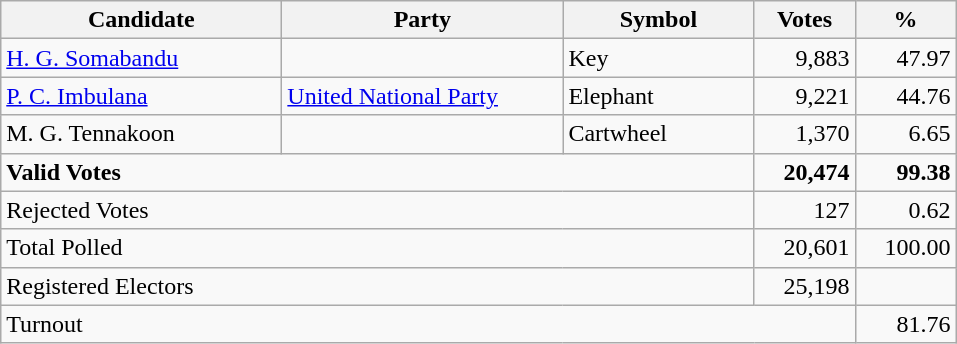<table class="wikitable" border="1" style="text-align:right;">
<tr>
<th align=left width="180">Candidate</th>
<th align=left width="180">Party</th>
<th align=left width="120">Symbol</th>
<th align=left width="60">Votes</th>
<th align=left width="60">%</th>
</tr>
<tr>
<td align=left><a href='#'>H. G. Somabandu</a></td>
<td></td>
<td align=left>Key</td>
<td align=right>9,883</td>
<td align=right>47.97</td>
</tr>
<tr>
<td align=left><a href='#'>P. C. Imbulana</a></td>
<td align=left><a href='#'>United National Party</a></td>
<td align=left>Elephant</td>
<td align=right>9,221</td>
<td align=right>44.76</td>
</tr>
<tr>
<td align=left>M. G. Tennakoon</td>
<td></td>
<td align=left>Cartwheel</td>
<td align=right>1,370</td>
<td align=right>6.65</td>
</tr>
<tr>
<td align=left colspan=3><strong>Valid Votes</strong></td>
<td align=right><strong>20,474</strong></td>
<td align=right><strong>99.38</strong></td>
</tr>
<tr>
<td align=left colspan=3>Rejected Votes</td>
<td align=right>127</td>
<td align=right>0.62</td>
</tr>
<tr>
<td align=left colspan=3>Total Polled</td>
<td align=right>20,601</td>
<td align=right>100.00</td>
</tr>
<tr>
<td align=left colspan=3>Registered Electors</td>
<td align=right>25,198</td>
<td></td>
</tr>
<tr>
<td align=left colspan=4>Turnout</td>
<td align=right>81.76</td>
</tr>
</table>
